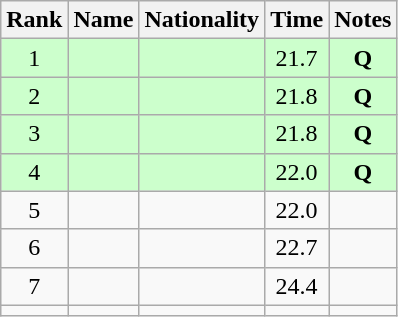<table class="wikitable sortable" style="text-align:center">
<tr>
<th>Rank</th>
<th>Name</th>
<th>Nationality</th>
<th>Time</th>
<th>Notes</th>
</tr>
<tr bgcolor=ccffcc>
<td>1</td>
<td align=left></td>
<td align=left></td>
<td>21.7</td>
<td><strong>Q</strong></td>
</tr>
<tr bgcolor=ccffcc>
<td>2</td>
<td align=left></td>
<td align=left></td>
<td>21.8</td>
<td><strong>Q</strong></td>
</tr>
<tr bgcolor=ccffcc>
<td>3</td>
<td align=left></td>
<td align=left></td>
<td>21.8</td>
<td><strong>Q</strong></td>
</tr>
<tr bgcolor=ccffcc>
<td>4</td>
<td align=left></td>
<td align=left></td>
<td>22.0</td>
<td><strong>Q</strong></td>
</tr>
<tr>
<td>5</td>
<td align=left></td>
<td align=left></td>
<td>22.0</td>
<td></td>
</tr>
<tr>
<td>6</td>
<td align=left></td>
<td align=left></td>
<td>22.7</td>
<td></td>
</tr>
<tr>
<td>7</td>
<td align=left></td>
<td align=left></td>
<td>24.4</td>
<td></td>
</tr>
<tr>
<td></td>
<td align=left></td>
<td align=left></td>
<td></td>
<td></td>
</tr>
</table>
